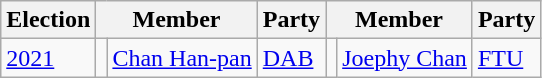<table class="wikitable" style="text-align:left">
<tr>
<th>Election</th>
<th colspan="2">Member</th>
<th>Party</th>
<th colspan="2">Member</th>
<th>Party</th>
</tr>
<tr>
<td><a href='#'>2021</a></td>
<td bgcolor=></td>
<td><a href='#'>Chan Han-pan</a></td>
<td><a href='#'>DAB</a></td>
<td bgcolor=></td>
<td><a href='#'>Joephy Chan</a></td>
<td><a href='#'>FTU</a></td>
</tr>
</table>
